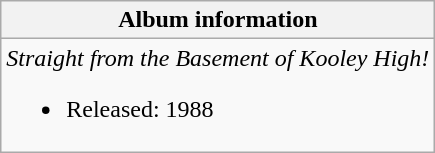<table class="wikitable">
<tr>
<th align="left">Album information</th>
</tr>
<tr>
<td align="left"><em>Straight from the Basement of Kooley High!</em><br><ul><li>Released: 1988</li></ul></td>
</tr>
</table>
